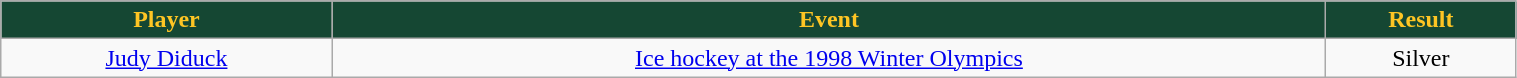<table class="wikitable" width="80%">
<tr align="center"  style="background:#154733;color:#FEC524;">
<td><strong>Player</strong></td>
<td><strong>Event</strong></td>
<td><strong>Result</strong></td>
</tr>
<tr align="center" bgcolor="">
<td><a href='#'>Judy Diduck</a>  </td>
<td><a href='#'>Ice hockey at the 1998 Winter Olympics</a></td>
<td>Silver</td>
</tr>
</table>
